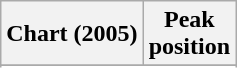<table class="wikitable sortable plainrowheaders" style="text-align:center">
<tr>
<th scope="col">Chart (2005)</th>
<th scope="col">Peak<br> position</th>
</tr>
<tr>
</tr>
<tr>
</tr>
<tr>
</tr>
</table>
